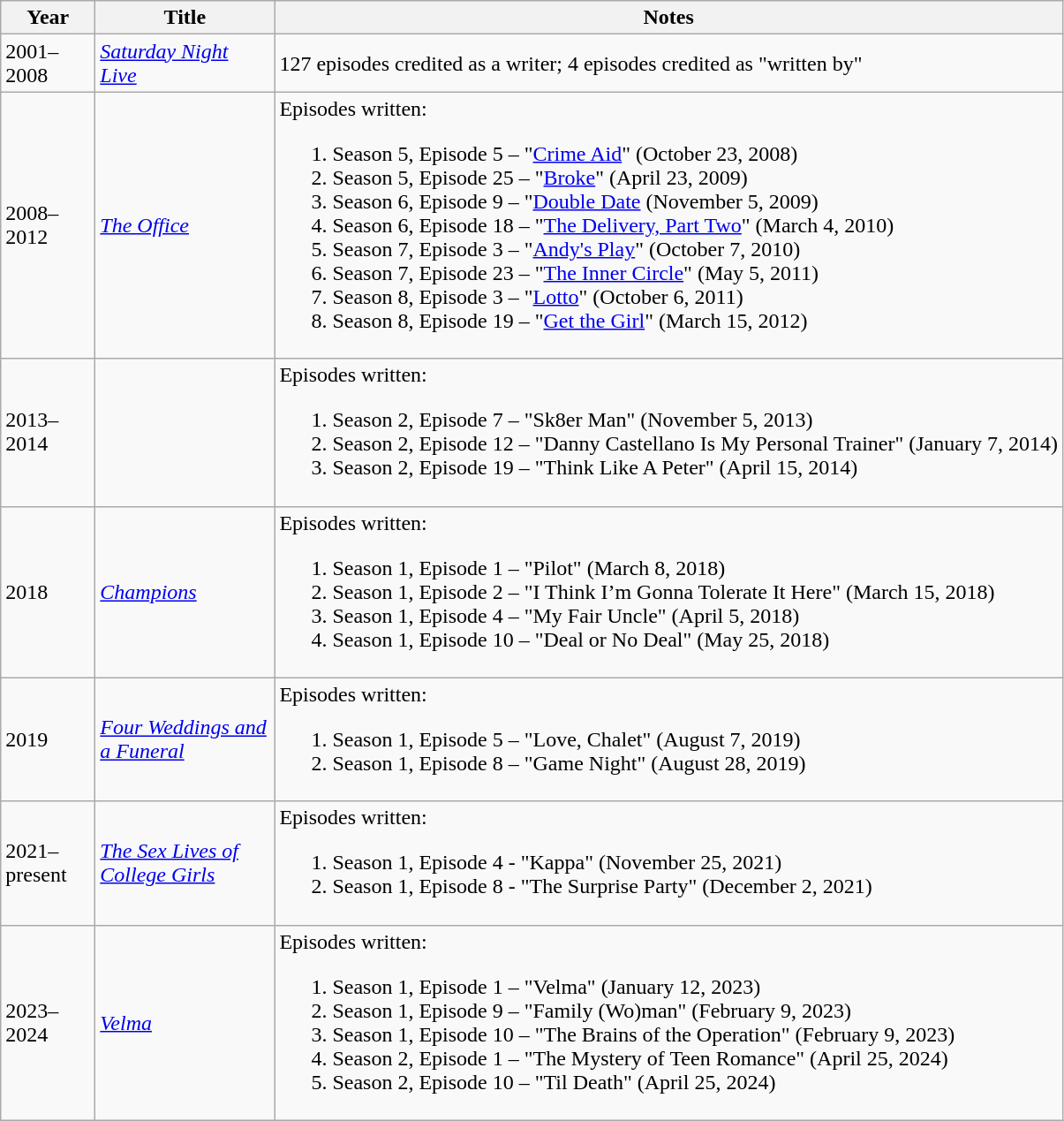<table class="wikitable sortable">
<tr>
<th style="width: 4em;">Year</th>
<th style="width: 8em;">Title</th>
<th class="unsortable">Notes</th>
</tr>
<tr>
<td>2001–2008</td>
<td><em><a href='#'>Saturday Night Live</a></em></td>
<td>127 episodes credited as a writer; 4 episodes credited as "written by"</td>
</tr>
<tr>
<td>2008–2012</td>
<td><em><a href='#'>The Office</a></em></td>
<td>Episodes written:<br><ol><li>Season 5, Episode 5 – "<a href='#'>Crime Aid</a>" (October 23, 2008)</li><li>Season 5, Episode 25 – "<a href='#'>Broke</a>" (April 23, 2009)</li><li>Season 6, Episode 9 – "<a href='#'>Double Date</a> (November 5, 2009)</li><li>Season 6, Episode 18 – "<a href='#'>The Delivery, Part Two</a>" (March 4, 2010)</li><li>Season 7, Episode 3 – "<a href='#'>Andy's Play</a>" (October 7, 2010)</li><li>Season 7, Episode 23 – "<a href='#'>The Inner Circle</a>" (May 5, 2011)</li><li>Season 8, Episode 3 – "<a href='#'>Lotto</a>" (October 6, 2011)</li><li>Season 8, Episode 19 – "<a href='#'>Get the Girl</a>" (March 15, 2012)</li></ol></td>
</tr>
<tr>
<td>2013–2014</td>
<td><em></em></td>
<td>Episodes written:<br><ol><li>Season 2, Episode 7 – "Sk8er Man" (November 5, 2013)</li><li>Season 2, Episode 12 – "Danny Castellano Is My Personal Trainer" (January 7, 2014)</li><li>Season 2, Episode 19 – "Think Like A Peter" (April 15, 2014)</li></ol></td>
</tr>
<tr>
<td>2018</td>
<td><em><a href='#'>Champions</a></em></td>
<td>Episodes written:<br><ol><li>Season 1, Episode 1 – "Pilot" (March 8, 2018)</li><li>Season 1, Episode 2 – "I Think I’m Gonna Tolerate It Here" (March 15, 2018)</li><li>Season 1, Episode 4 – "My Fair Uncle" (April 5, 2018)</li><li>Season 1, Episode 10 – "Deal or No Deal" (May 25, 2018)</li></ol></td>
</tr>
<tr>
<td>2019</td>
<td><em><a href='#'>Four Weddings and a Funeral</a></em></td>
<td>Episodes written:<br><ol><li>Season 1, Episode 5 – "Love, Chalet" (August 7, 2019)</li><li>Season 1, Episode 8 – "Game Night" (August 28, 2019)</li></ol></td>
</tr>
<tr>
<td>2021–present</td>
<td><em><a href='#'>The Sex Lives of College Girls</a></em></td>
<td>Episodes written:<br><ol><li>Season 1, Episode 4 - "Kappa" (November 25, 2021)</li><li>Season 1, Episode 8 - "The Surprise Party" (December 2, 2021)</li></ol></td>
</tr>
<tr>
<td>2023–2024</td>
<td><em><a href='#'>Velma</a></em></td>
<td>Episodes written:<br><ol><li>Season 1, Episode 1 – "Velma" (January 12, 2023)</li><li>Season 1, Episode 9 – "Family (Wo)man" (February 9, 2023)</li><li>Season 1, Episode 10 – "The Brains of the Operation" (February 9, 2023)</li><li>Season 2, Episode 1 – "The Mystery of Teen Romance" (April 25, 2024)</li><li>Season 2, Episode 10 – "Til Death" (April 25, 2024)</li></ol></td>
</tr>
</table>
